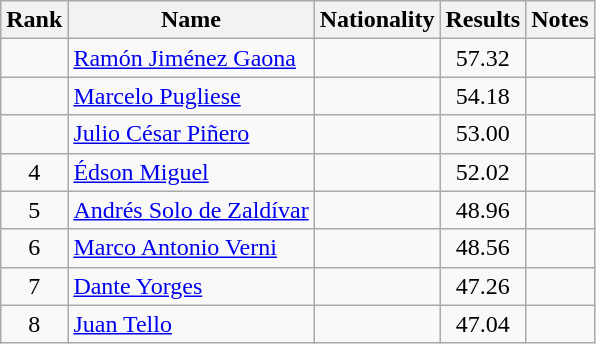<table class="wikitable sortable" style="text-align:center">
<tr>
<th>Rank</th>
<th>Name</th>
<th>Nationality</th>
<th>Results</th>
<th>Notes</th>
</tr>
<tr>
<td></td>
<td align=left><a href='#'>Ramón Jiménez Gaona</a></td>
<td align=left></td>
<td>57.32</td>
<td></td>
</tr>
<tr>
<td></td>
<td align=left><a href='#'>Marcelo Pugliese</a></td>
<td align=left></td>
<td>54.18</td>
<td></td>
</tr>
<tr>
<td></td>
<td align=left><a href='#'>Julio César Piñero</a></td>
<td align=left></td>
<td>53.00</td>
<td></td>
</tr>
<tr>
<td>4</td>
<td align=left><a href='#'>Édson Miguel</a></td>
<td align=left></td>
<td>52.02</td>
<td></td>
</tr>
<tr>
<td>5</td>
<td align=left><a href='#'>Andrés Solo de Zaldívar</a></td>
<td align=left></td>
<td>48.96</td>
<td></td>
</tr>
<tr>
<td>6</td>
<td align=left><a href='#'>Marco Antonio Verni</a></td>
<td align=left></td>
<td>48.56</td>
<td></td>
</tr>
<tr>
<td>7</td>
<td align=left><a href='#'>Dante Yorges</a></td>
<td align=left></td>
<td>47.26</td>
<td></td>
</tr>
<tr>
<td>8</td>
<td align=left><a href='#'>Juan Tello</a></td>
<td align=left></td>
<td>47.04</td>
<td></td>
</tr>
</table>
